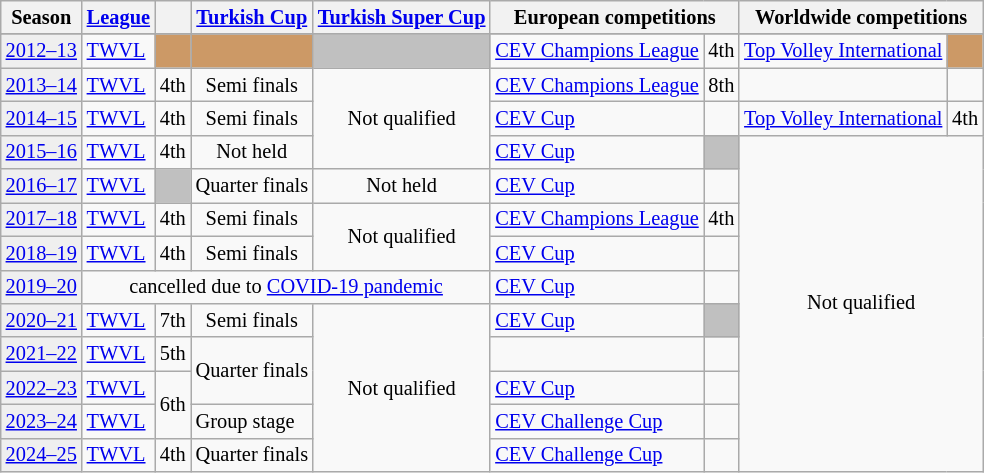<table class="wikitable" style="font-size:85%; text-align:left">
<tr>
<th>Season</th>
<th><a href='#'>League</a></th>
<th></th>
<th><a href='#'>Turkish Cup</a></th>
<th><a href='#'>Turkish Super Cup</a></th>
<th colspan=2>European competitions</th>
<th colspan=2>Worldwide competitions</th>
</tr>
<tr>
</tr>
<tr>
<td bgcolor=#efefef><a href='#'>2012–13</a></td>
<td align=left><a href='#'>TWVL</a></td>
<td bgcolor=#cc9966 align=center></td>
<td bgcolor=#cc9966 align=center></td>
<td bgcolor=silver align=center></td>
<td><a href='#'>CEV Champions League</a></td>
<td align=center>4th</td>
<td><a href='#'>Top Volley International</a></td>
<td bgcolor=#cc9966 align=center></td>
</tr>
<tr>
<td bgcolor=#efefef><a href='#'>2013–14</a></td>
<td align=left><a href='#'>TWVL</a></td>
<td align=center>4th</td>
<td align=center>Semi finals</td>
<td align=center rowspan=3>Not qualified</td>
<td><a href='#'>CEV Champions League</a></td>
<td align=center>8th</td>
<td></td>
<td></td>
</tr>
<tr>
<td bgcolor=#efefef><a href='#'>2014–15</a></td>
<td align=left><a href='#'>TWVL</a></td>
<td align=center>4th</td>
<td align=center>Semi finals</td>
<td><a href='#'>CEV Cup</a></td>
<td align=center></td>
<td><a href='#'>Top Volley International</a></td>
<td align=center>4th</td>
</tr>
<tr>
<td bgcolor=#efefef><a href='#'>2015–16</a></td>
<td align=left><a href='#'>TWVL</a></td>
<td align=center>4th</td>
<td align=center>Not held</td>
<td><a href='#'>CEV Cup</a></td>
<td bgcolor=silver align=center></td>
<td align=center rowspan=10 colspan=2>Not qualified</td>
</tr>
<tr>
<td bgcolor=#efefef><a href='#'>2016–17</a></td>
<td align=left><a href='#'>TWVL</a></td>
<td bgcolor=silver align=center></td>
<td align=center>Quarter finals</td>
<td align=center>Not held</td>
<td><a href='#'>CEV Cup</a></td>
<td align=center></td>
</tr>
<tr>
<td bgcolor=#efefef><a href='#'>2017–18</a></td>
<td align=left><a href='#'>TWVL</a></td>
<td align=center>4th</td>
<td align=center>Semi finals</td>
<td align=center rowspan=2>Not qualified</td>
<td><a href='#'>CEV Champions League</a></td>
<td align=center>4th</td>
</tr>
<tr>
<td bgcolor=#efefef><a href='#'>2018–19</a></td>
<td align=left><a href='#'>TWVL</a></td>
<td align=center>4th</td>
<td align=center>Semi finals</td>
<td><a href='#'>CEV Cup</a></td>
<td align=center></td>
</tr>
<tr>
<td bgcolor=#efefef><a href='#'>2019–20</a></td>
<td align=center colspan=4>cancelled due to <a href='#'>COVID-19 pandemic</a></td>
<td><a href='#'>CEV Cup</a></td>
</tr>
<tr>
<td bgcolor=#efefef><a href='#'>2020–21</a></td>
<td align=left><a href='#'>TWVL</a></td>
<td align=center>7th</td>
<td align=center>Semi finals</td>
<td align=center rowspan=5>Not qualified</td>
<td><a href='#'>CEV Cup</a></td>
<td bgcolor=silver align=center></td>
</tr>
<tr>
<td bgcolor=#efefef><a href='#'>2021–22</a></td>
<td align=left><a href='#'>TWVL</a></td>
<td align=center>5th</td>
<td align=center rowspan=2>Quarter finals</td>
<td></td>
</tr>
<tr>
<td bgcolor=#efefef><a href='#'>2022–23</a></td>
<td align=left><a href='#'>TWVL</a></td>
<td align=center rowspan=2>6th</td>
<td><a href='#'>CEV Cup</a></td>
<td></td>
</tr>
<tr>
<td bgcolor=#efefef><a href='#'>2023–24</a></td>
<td align=left><a href='#'>TWVL</a></td>
<td>Group stage</td>
<td><a href='#'>CEV Challenge Cup</a></td>
<td></td>
</tr>
<tr>
<td bgcolor=#efefef><a href='#'>2024–25</a></td>
<td align=left><a href='#'>TWVL</a></td>
<td align=center>4th</td>
<td align=center>Quarter finals</td>
<td><a href='#'>CEV Challenge Cup</a></td>
<td align=center></td>
</tr>
</table>
